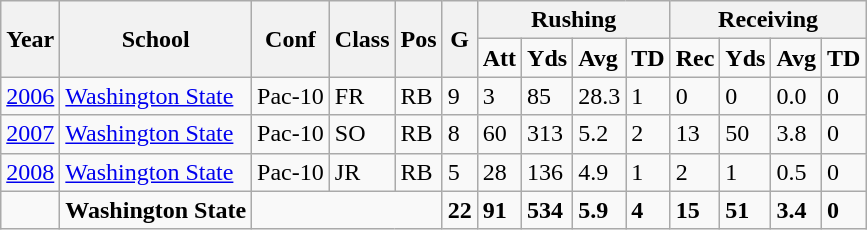<table class="wikitable">
<tr>
<th rowspan="2">Year</th>
<th rowspan="2">School</th>
<th rowspan="2">Conf</th>
<th rowspan="2">Class</th>
<th rowspan="2">Pos</th>
<th rowspan="2">G</th>
<th colspan="4" style="text-align: center; font-weight:bold;">Rushing</th>
<th colspan="4" style="text-align: center; font-weight:bold;">Receiving</th>
</tr>
<tr>
<td style="font-weight:bold;">Att</td>
<td style="font-weight:bold;">Yds</td>
<td style="font-weight:bold;">Avg</td>
<td style="font-weight:bold;">TD</td>
<td style="font-weight:bold;">Rec</td>
<td style="font-weight:bold;">Yds</td>
<td style="font-weight:bold;">Avg</td>
<td style="font-weight:bold;">TD</td>
</tr>
<tr>
<td><a href='#'>2006</a></td>
<td><a href='#'>Washington State</a></td>
<td>Pac-10</td>
<td>FR</td>
<td>RB</td>
<td>9</td>
<td>3</td>
<td>85</td>
<td>28.3</td>
<td>1</td>
<td>0</td>
<td>0</td>
<td>0.0</td>
<td>0</td>
</tr>
<tr>
<td><a href='#'>2007</a></td>
<td><a href='#'>Washington State</a></td>
<td>Pac-10</td>
<td>SO</td>
<td>RB</td>
<td>8</td>
<td>60</td>
<td>313</td>
<td>5.2</td>
<td>2</td>
<td>13</td>
<td>50</td>
<td>3.8</td>
<td>0</td>
</tr>
<tr>
<td><a href='#'>2008</a></td>
<td><a href='#'>Washington State</a></td>
<td>Pac-10</td>
<td>JR</td>
<td>RB</td>
<td>5</td>
<td>28</td>
<td>136</td>
<td>4.9</td>
<td>1</td>
<td>2</td>
<td>1</td>
<td>0.5</td>
<td>0</td>
</tr>
<tr>
<td style="font-weight:bold;"></td>
<td style="font-weight:bold;">Washington State</td>
<td colspan="3" style="font-weight:bold;"></td>
<td style="font-weight:bold;">22</td>
<td style="font-weight:bold;">91</td>
<td style="font-weight:bold;">534</td>
<td style="font-weight:bold;">5.9</td>
<td style="font-weight:bold;">4</td>
<td style="font-weight:bold;">15</td>
<td style="font-weight:bold;">51</td>
<td style="font-weight:bold;">3.4</td>
<td style="font-weight:bold;">0</td>
</tr>
</table>
